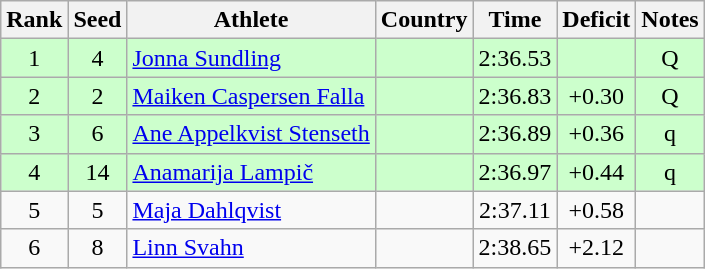<table class="wikitable sortable" style="text-align:center">
<tr>
<th>Rank</th>
<th>Seed</th>
<th>Athlete</th>
<th>Country</th>
<th>Time</th>
<th>Deficit</th>
<th>Notes</th>
</tr>
<tr bgcolor=ccffcc>
<td>1</td>
<td>4</td>
<td align=left><a href='#'>Jonna Sundling</a></td>
<td align=left></td>
<td>2:36.53</td>
<td></td>
<td>Q</td>
</tr>
<tr bgcolor=ccffcc>
<td>2</td>
<td>2</td>
<td align=left><a href='#'>Maiken Caspersen Falla</a></td>
<td align=left></td>
<td>2:36.83</td>
<td>+0.30</td>
<td>Q</td>
</tr>
<tr bgcolor=ccffcc>
<td>3</td>
<td>6</td>
<td align=left><a href='#'>Ane Appelkvist Stenseth</a></td>
<td align=left></td>
<td>2:36.89</td>
<td>+0.36</td>
<td>q</td>
</tr>
<tr bgcolor=ccffcc>
<td>4</td>
<td>14</td>
<td align=left><a href='#'>Anamarija Lampič</a></td>
<td align=left></td>
<td>2:36.97</td>
<td>+0.44</td>
<td>q</td>
</tr>
<tr>
<td>5</td>
<td>5</td>
<td align=left><a href='#'>Maja Dahlqvist</a></td>
<td align=left></td>
<td>2:37.11</td>
<td>+0.58</td>
<td></td>
</tr>
<tr>
<td>6</td>
<td>8</td>
<td align=left><a href='#'>Linn Svahn</a></td>
<td align=left></td>
<td>2:38.65</td>
<td>+2.12</td>
<td></td>
</tr>
</table>
